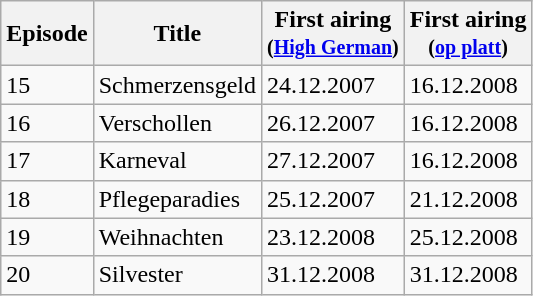<table class="wikitable">
<tr>
<th>Episode</th>
<th>Title</th>
<th>First airing<br><small>(<a href='#'>High German</a>)</small></th>
<th>First airing<br><small>(<a href='#'>op platt</a>)</small></th>
</tr>
<tr>
<td>15</td>
<td>Schmerzensgeld</td>
<td>24.12.2007</td>
<td>16.12.2008</td>
</tr>
<tr>
<td>16</td>
<td>Verschollen</td>
<td>26.12.2007</td>
<td>16.12.2008</td>
</tr>
<tr>
<td>17</td>
<td>Karneval</td>
<td>27.12.2007</td>
<td>16.12.2008</td>
</tr>
<tr>
<td>18</td>
<td>Pflegeparadies</td>
<td>25.12.2007</td>
<td>21.12.2008</td>
</tr>
<tr>
<td>19</td>
<td>Weihnachten</td>
<td>23.12.2008</td>
<td>25.12.2008</td>
</tr>
<tr>
<td>20</td>
<td>Silvester</td>
<td>31.12.2008</td>
<td>31.12.2008</td>
</tr>
</table>
